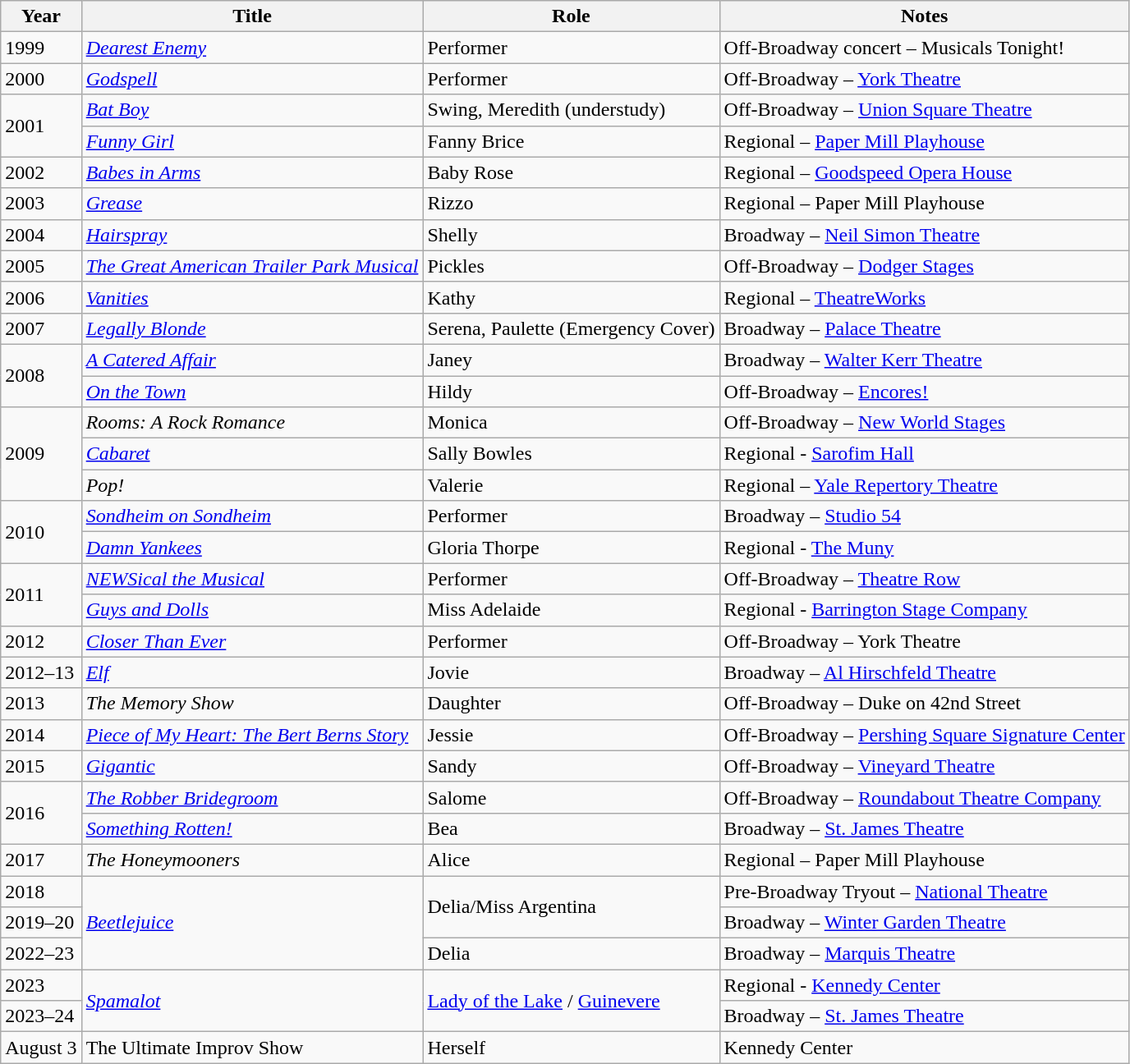<table class="wikitable sortable">
<tr>
<th>Year</th>
<th>Title</th>
<th>Role</th>
<th>Notes</th>
</tr>
<tr>
<td>1999</td>
<td><em><a href='#'>Dearest Enemy</a></em></td>
<td>Performer</td>
<td>Off-Broadway concert – Musicals Tonight!</td>
</tr>
<tr>
<td>2000</td>
<td><em><a href='#'>Godspell</a></em></td>
<td>Performer</td>
<td>Off-Broadway – <a href='#'>York Theatre</a></td>
</tr>
<tr>
<td rowspan="2">2001</td>
<td><em><a href='#'>Bat Boy</a></em></td>
<td>Swing, Meredith (understudy)</td>
<td>Off-Broadway – <a href='#'>Union Square Theatre</a></td>
</tr>
<tr>
<td><em><a href='#'>Funny Girl</a></em></td>
<td>Fanny Brice</td>
<td>Regional – <a href='#'>Paper Mill Playhouse</a></td>
</tr>
<tr>
<td>2002</td>
<td><em><a href='#'>Babes in Arms</a></em></td>
<td>Baby Rose</td>
<td>Regional – <a href='#'>Goodspeed Opera House</a></td>
</tr>
<tr>
<td>2003</td>
<td><em><a href='#'>Grease</a></em></td>
<td>Rizzo</td>
<td>Regional – Paper Mill Playhouse</td>
</tr>
<tr>
<td>2004</td>
<td><em><a href='#'>Hairspray</a></em></td>
<td>Shelly</td>
<td>Broadway – <a href='#'>Neil Simon Theatre</a></td>
</tr>
<tr>
<td>2005</td>
<td><em><a href='#'>The Great American Trailer Park Musical</a></em></td>
<td>Pickles</td>
<td>Off-Broadway – <a href='#'>Dodger Stages</a></td>
</tr>
<tr>
<td>2006</td>
<td><em><a href='#'>Vanities</a></em></td>
<td>Kathy</td>
<td>Regional – <a href='#'>TheatreWorks</a></td>
</tr>
<tr>
<td>2007</td>
<td><em><a href='#'>Legally Blonde</a></em></td>
<td>Serena, Paulette (Emergency Cover)</td>
<td>Broadway – <a href='#'>Palace Theatre</a></td>
</tr>
<tr>
<td rowspan="2">2008</td>
<td><em><a href='#'>A Catered Affair</a></em></td>
<td>Janey</td>
<td>Broadway – <a href='#'>Walter Kerr Theatre</a></td>
</tr>
<tr>
<td><em><a href='#'>On the Town</a></em></td>
<td>Hildy</td>
<td>Off-Broadway – <a href='#'>Encores!</a></td>
</tr>
<tr>
<td rowspan="3">2009</td>
<td><em>Rooms: A Rock Romance</em></td>
<td>Monica</td>
<td>Off-Broadway – <a href='#'>New World Stages</a></td>
</tr>
<tr>
<td><em><a href='#'>Cabaret</a></em></td>
<td>Sally Bowles</td>
<td>Regional - <a href='#'>Sarofim Hall</a></td>
</tr>
<tr>
<td><em>Pop!</em></td>
<td>Valerie</td>
<td>Regional – <a href='#'>Yale Repertory Theatre</a></td>
</tr>
<tr>
<td rowspan=2>2010</td>
<td><em><a href='#'>Sondheim on Sondheim</a></em></td>
<td>Performer</td>
<td>Broadway – <a href='#'>Studio 54</a></td>
</tr>
<tr>
<td><em><a href='#'>Damn Yankees</a></em></td>
<td>Gloria Thorpe</td>
<td>Regional - <a href='#'>The Muny</a></td>
</tr>
<tr>
<td rowspan=2>2011</td>
<td><em><a href='#'>NEWSical the Musical</a></em></td>
<td>Performer</td>
<td>Off-Broadway  – <a href='#'>Theatre Row</a></td>
</tr>
<tr>
<td><em><a href='#'>Guys and Dolls</a></em></td>
<td>Miss Adelaide</td>
<td>Regional - <a href='#'>Barrington Stage Company</a></td>
</tr>
<tr>
<td>2012</td>
<td><em><a href='#'>Closer Than Ever</a></em></td>
<td>Performer</td>
<td>Off-Broadway – York Theatre</td>
</tr>
<tr>
<td>2012–13</td>
<td><em><a href='#'>Elf</a></em></td>
<td>Jovie</td>
<td>Broadway – <a href='#'>Al Hirschfeld Theatre</a></td>
</tr>
<tr>
<td>2013</td>
<td><em>The Memory Show</em></td>
<td>Daughter</td>
<td>Off-Broadway – Duke on 42nd Street</td>
</tr>
<tr>
<td>2014</td>
<td><em><a href='#'>Piece of My Heart: The Bert Berns Story</a></em></td>
<td>Jessie</td>
<td>Off-Broadway – <a href='#'>Pershing Square Signature Center</a></td>
</tr>
<tr>
<td>2015</td>
<td><em><a href='#'>Gigantic</a></em></td>
<td>Sandy</td>
<td>Off-Broadway – <a href='#'>Vineyard Theatre</a></td>
</tr>
<tr>
<td rowspan="2">2016</td>
<td><em><a href='#'>The Robber Bridegroom</a></em></td>
<td>Salome</td>
<td>Off-Broadway – <a href='#'>Roundabout Theatre Company</a></td>
</tr>
<tr>
<td><em><a href='#'>Something Rotten!</a></em></td>
<td>Bea</td>
<td>Broadway – <a href='#'>St. James Theatre</a></td>
</tr>
<tr>
<td>2017</td>
<td><em>The Honeymooners</em></td>
<td>Alice</td>
<td>Regional – Paper Mill Playhouse</td>
</tr>
<tr>
<td>2018</td>
<td rowspan="3"><em><a href='#'>Beetlejuice</a></em></td>
<td rowspan="2">Delia/Miss Argentina</td>
<td>Pre-Broadway Tryout – <a href='#'>National Theatre</a></td>
</tr>
<tr>
<td>2019–20</td>
<td>Broadway – <a href='#'>Winter Garden Theatre</a></td>
</tr>
<tr>
<td>2022–23</td>
<td>Delia</td>
<td>Broadway – <a href='#'>Marquis Theatre</a></td>
</tr>
<tr>
<td>2023</td>
<td rowspan=2><em><a href='#'>Spamalot</a></em></td>
<td rowspan=2><a href='#'>Lady of the Lake</a> / <a href='#'>Guinevere</a></td>
<td>Regional - <a href='#'>Kennedy Center</a></td>
</tr>
<tr>
<td>2023–24</td>
<td>Broadway – <a href='#'>St. James Theatre</a></td>
</tr>
<tr>
<td>August 3</td>
<td>The Ultimate Improv Show</td>
<td>Herself</td>
<td>Kennedy Center</td>
</tr>
</table>
